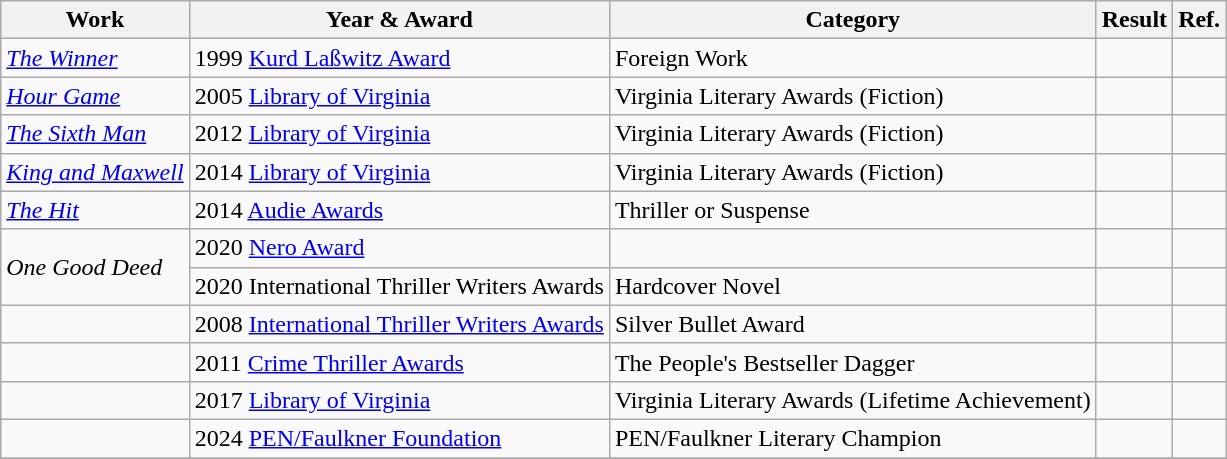<table class="wikitable">
<tr>
<th>Work</th>
<th>Year & Award</th>
<th>Category</th>
<th>Result</th>
<th>Ref.</th>
</tr>
<tr>
<td rowspan="1"><em><a href='#'>The Winner</a></em></td>
<td>1999 <a href='#'>Kurd Laßwitz Award</a></td>
<td>Foreign Work</td>
<td></td>
<td></td>
</tr>
<tr>
<td rowspan="1"><em><a href='#'>Hour Game</a></em></td>
<td>2005 <a href='#'>Library of Virginia</a></td>
<td>Virginia Literary Awards (Fiction)</td>
<td></td>
<td></td>
</tr>
<tr>
<td rowspan="1"><em><a href='#'>The Sixth Man</a></em></td>
<td>2012 <a href='#'>Library of Virginia</a></td>
<td>Virginia Literary Awards (Fiction)</td>
<td></td>
<td></td>
</tr>
<tr>
<td rowspan="1"><em><a href='#'>King and Maxwell</a></em></td>
<td>2014 <a href='#'>Library of Virginia</a></td>
<td>Virginia Literary Awards (Fiction)</td>
<td></td>
<td></td>
</tr>
<tr>
<td rowspan="1"><em><a href='#'>The Hit</a></em></td>
<td>2014 <a href='#'>Audie Awards</a></td>
<td>Thriller or Suspense</td>
<td></td>
<td></td>
</tr>
<tr>
<td rowspan="2"><em>One Good Deed</em></td>
<td>2020 <a href='#'>Nero Award</a></td>
<td></td>
<td></td>
<td></td>
</tr>
<tr>
<td>2020 International Thriller Writers Awards</td>
<td>Hardcover Novel</td>
<td></td>
<td></td>
</tr>
<tr>
<td rowspan="1"></td>
<td>2008 <a href='#'>International Thriller Writers Awards</a></td>
<td>Silver Bullet Award</td>
<td></td>
<td></td>
</tr>
<tr>
<td rowspan="1"></td>
<td>2011 <a href='#'>Crime Thriller Awards</a></td>
<td>The People's Bestseller Dagger</td>
<td></td>
<td></td>
</tr>
<tr>
<td rowspan="1"></td>
<td>2017 <a href='#'>Library of Virginia</a></td>
<td>Virginia Literary Awards (Lifetime Achievement)</td>
<td></td>
<td></td>
</tr>
<tr>
<td rowspan="1"></td>
<td>2024 <a href='#'>PEN/Faulkner Foundation</a></td>
<td>PEN/Faulkner Literary Champion</td>
<td></td>
<td></td>
</tr>
<tr>
</tr>
</table>
